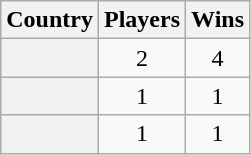<table class="wikitable plainrowheaders" style="text-align:center">
<tr>
<th scope=col>Country</th>
<th scope=col>Players</th>
<th scope=col>Wins</th>
</tr>
<tr>
<th scope="row"></th>
<td>2</td>
<td>4</td>
</tr>
<tr>
<th scope=row></th>
<td>1</td>
<td>1</td>
</tr>
<tr>
<th scope=row></th>
<td>1</td>
<td>1</td>
</tr>
</table>
